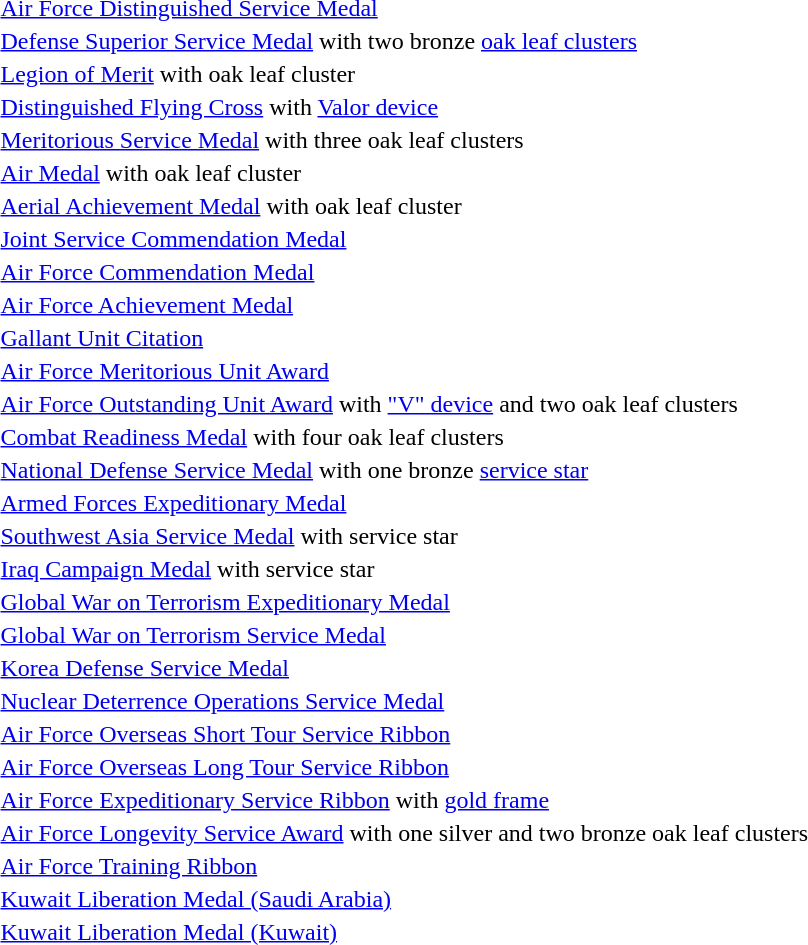<table>
<tr>
<td></td>
<td><a href='#'>Air Force Distinguished Service Medal</a></td>
</tr>
<tr>
<td><span></span><span></span></td>
<td><a href='#'>Defense Superior Service Medal</a> with two bronze <a href='#'>oak leaf clusters</a></td>
</tr>
<tr>
<td></td>
<td><a href='#'>Legion of Merit</a> with oak leaf cluster</td>
</tr>
<tr>
<td></td>
<td><a href='#'>Distinguished Flying Cross</a> with <a href='#'>Valor device</a></td>
</tr>
<tr>
<td><span></span><span></span><span></span></td>
<td><a href='#'>Meritorious Service Medal</a> with three oak leaf clusters</td>
</tr>
<tr>
<td></td>
<td><a href='#'>Air Medal</a> with oak leaf cluster</td>
</tr>
<tr>
<td></td>
<td><a href='#'>Aerial Achievement Medal</a> with oak leaf cluster</td>
</tr>
<tr>
<td></td>
<td><a href='#'>Joint Service Commendation Medal</a></td>
</tr>
<tr>
<td></td>
<td><a href='#'>Air Force Commendation Medal</a></td>
</tr>
<tr>
<td></td>
<td><a href='#'>Air Force Achievement Medal</a></td>
</tr>
<tr>
<td></td>
<td><a href='#'>Gallant Unit Citation</a></td>
</tr>
<tr>
<td></td>
<td><a href='#'>Air Force Meritorious Unit Award</a></td>
</tr>
<tr>
<td><span></span><span></span><span></span></td>
<td><a href='#'>Air Force Outstanding Unit Award</a> with <a href='#'>"V" device</a> and two oak leaf clusters</td>
</tr>
<tr>
<td><span></span><span></span><span></span><span></span></td>
<td><a href='#'>Combat Readiness Medal</a> with four oak leaf clusters</td>
</tr>
<tr>
<td></td>
<td><a href='#'>National Defense Service Medal</a> with one bronze <a href='#'>service star</a></td>
</tr>
<tr>
<td></td>
<td><a href='#'>Armed Forces Expeditionary Medal</a></td>
</tr>
<tr>
<td></td>
<td><a href='#'>Southwest Asia Service Medal</a> with service star</td>
</tr>
<tr>
<td></td>
<td><a href='#'>Iraq Campaign Medal</a> with service star</td>
</tr>
<tr>
<td></td>
<td><a href='#'>Global War on Terrorism Expeditionary Medal</a></td>
</tr>
<tr>
<td></td>
<td><a href='#'>Global War on Terrorism Service Medal</a></td>
</tr>
<tr>
<td></td>
<td><a href='#'>Korea Defense Service Medal</a></td>
</tr>
<tr>
<td></td>
<td><a href='#'>Nuclear Deterrence Operations Service Medal</a></td>
</tr>
<tr>
<td></td>
<td><a href='#'>Air Force Overseas Short Tour Service Ribbon</a></td>
</tr>
<tr>
<td></td>
<td><a href='#'>Air Force Overseas Long Tour Service Ribbon</a></td>
</tr>
<tr>
<td></td>
<td><a href='#'>Air Force Expeditionary Service Ribbon</a> with <a href='#'>gold frame</a></td>
</tr>
<tr>
<td><span></span><span></span><span></span></td>
<td><a href='#'>Air Force Longevity Service Award</a> with one silver and two bronze oak leaf clusters</td>
</tr>
<tr>
<td></td>
<td><a href='#'>Air Force Training Ribbon</a></td>
</tr>
<tr>
<td></td>
<td><a href='#'>Kuwait Liberation Medal (Saudi Arabia)</a></td>
</tr>
<tr>
<td></td>
<td><a href='#'>Kuwait Liberation Medal (Kuwait)</a></td>
</tr>
</table>
